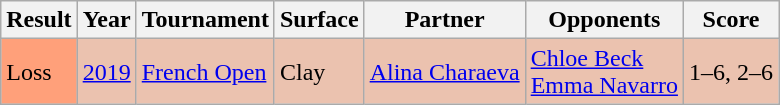<table class="sortable wikitable">
<tr>
<th>Result</th>
<th>Year</th>
<th>Tournament</th>
<th>Surface</th>
<th>Partner</th>
<th>Opponents</th>
<th class="unsortable">Score</th>
</tr>
<tr bgcolor=#ebc2af>
<td style="background:#ffa07a;">Loss</td>
<td><a href='#'>2019</a></td>
<td><a href='#'>French Open</a></td>
<td>Clay</td>
<td> <a href='#'>Alina Charaeva</a></td>
<td> <a href='#'>Chloe Beck</a> <br>  <a href='#'>Emma Navarro</a></td>
<td>1–6, 2–6</td>
</tr>
</table>
